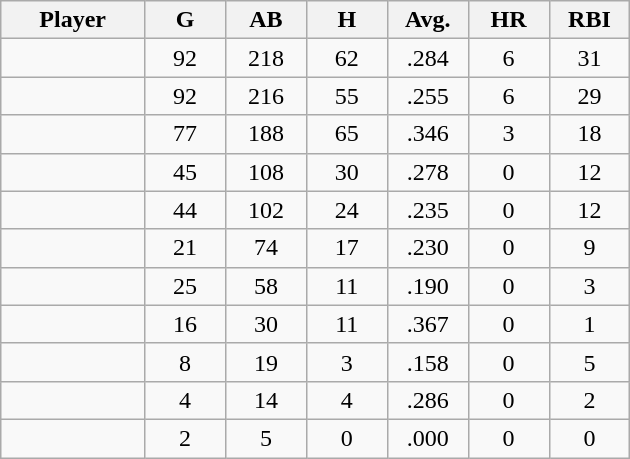<table class="wikitable sortable">
<tr>
<th bgcolor="#DDDDFF" width="16%">Player</th>
<th bgcolor="#DDDDFF" width="9%">G</th>
<th bgcolor="#DDDDFF" width="9%">AB</th>
<th bgcolor="#DDDDFF" width="9%">H</th>
<th bgcolor="#DDDDFF" width="9%">Avg.</th>
<th bgcolor="#DDDDFF" width="9%">HR</th>
<th bgcolor="#DDDDFF" width="9%">RBI</th>
</tr>
<tr align="center">
<td></td>
<td>92</td>
<td>218</td>
<td>62</td>
<td>.284</td>
<td>6</td>
<td>31</td>
</tr>
<tr align="center">
<td></td>
<td>92</td>
<td>216</td>
<td>55</td>
<td>.255</td>
<td>6</td>
<td>29</td>
</tr>
<tr align="center">
<td></td>
<td>77</td>
<td>188</td>
<td>65</td>
<td>.346</td>
<td>3</td>
<td>18</td>
</tr>
<tr align="center">
<td></td>
<td>45</td>
<td>108</td>
<td>30</td>
<td>.278</td>
<td>0</td>
<td>12</td>
</tr>
<tr align="center">
<td></td>
<td>44</td>
<td>102</td>
<td>24</td>
<td>.235</td>
<td>0</td>
<td>12</td>
</tr>
<tr align="center">
<td></td>
<td>21</td>
<td>74</td>
<td>17</td>
<td>.230</td>
<td>0</td>
<td>9</td>
</tr>
<tr align="center">
<td></td>
<td>25</td>
<td>58</td>
<td>11</td>
<td>.190</td>
<td>0</td>
<td>3</td>
</tr>
<tr align="center">
<td></td>
<td>16</td>
<td>30</td>
<td>11</td>
<td>.367</td>
<td>0</td>
<td>1</td>
</tr>
<tr align="center">
<td></td>
<td>8</td>
<td>19</td>
<td>3</td>
<td>.158</td>
<td>0</td>
<td>5</td>
</tr>
<tr align="center">
<td></td>
<td>4</td>
<td>14</td>
<td>4</td>
<td>.286</td>
<td>0</td>
<td>2</td>
</tr>
<tr align="center">
<td></td>
<td>2</td>
<td>5</td>
<td>0</td>
<td>.000</td>
<td>0</td>
<td>0</td>
</tr>
</table>
